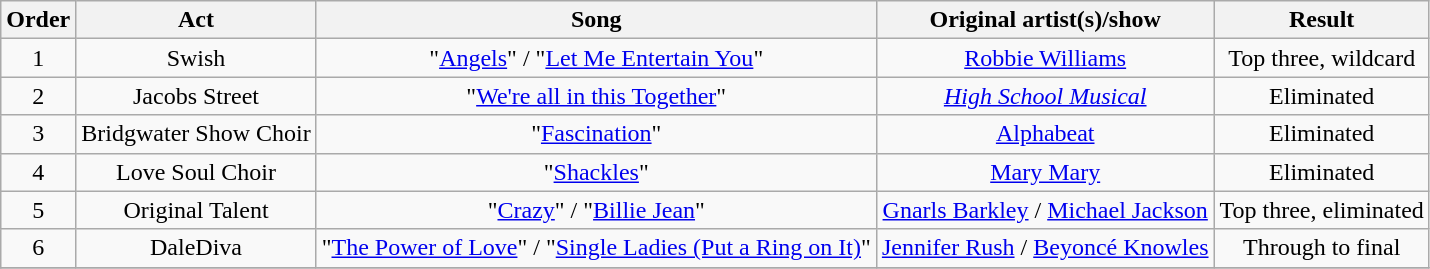<table class="wikitable" style="text-align:center;">
<tr>
<th>Order</th>
<th>Act</th>
<th>Song</th>
<th>Original artist(s)/show</th>
<th>Result</th>
</tr>
<tr>
<td style="text-align:center;">1</td>
<td>Swish</td>
<td>"<a href='#'>Angels</a>" / "<a href='#'>Let Me Entertain You</a>"</td>
<td><a href='#'>Robbie Williams</a></td>
<td>Top three, wildcard</td>
</tr>
<tr>
<td style="text-align:center;">2</td>
<td>Jacobs Street</td>
<td>"<a href='#'>We're all in this Together</a>"</td>
<td><em><a href='#'>High School Musical</a></em></td>
<td>Eliminated</td>
</tr>
<tr>
<td style="text-align:center;">3</td>
<td>Bridgwater Show Choir</td>
<td>"<a href='#'>Fascination</a>"</td>
<td><a href='#'>Alphabeat</a></td>
<td>Eliminated</td>
</tr>
<tr>
<td style="text-align:center;">4</td>
<td>Love Soul Choir</td>
<td>"<a href='#'>Shackles</a>"</td>
<td><a href='#'>Mary Mary</a></td>
<td>Eliminated</td>
</tr>
<tr>
<td style="text-align:center;">5</td>
<td>Original Talent</td>
<td>"<a href='#'>Crazy</a>" / "<a href='#'>Billie Jean</a>"</td>
<td><a href='#'>Gnarls Barkley</a> / <a href='#'>Michael Jackson</a></td>
<td>Top three, eliminated</td>
</tr>
<tr>
<td style="text-align:center;">6</td>
<td>DaleDiva</td>
<td>"<a href='#'>The Power of Love</a>" / "<a href='#'>Single Ladies (Put a Ring on It)</a>"</td>
<td><a href='#'>Jennifer Rush</a> / <a href='#'>Beyoncé Knowles</a></td>
<td>Through to final</td>
</tr>
<tr>
</tr>
</table>
